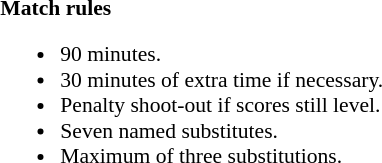<table width=100% style="font-size: 90%">
<tr>
<td></td>
<td style="width:60%; vertical-align:top;"><br><strong>Match rules</strong><ul><li>90 minutes.</li><li>30 minutes of extra time if necessary.</li><li>Penalty shoot-out if scores still level.</li><li>Seven named substitutes.</li><li>Maximum of three substitutions.</li></ul></td>
</tr>
</table>
